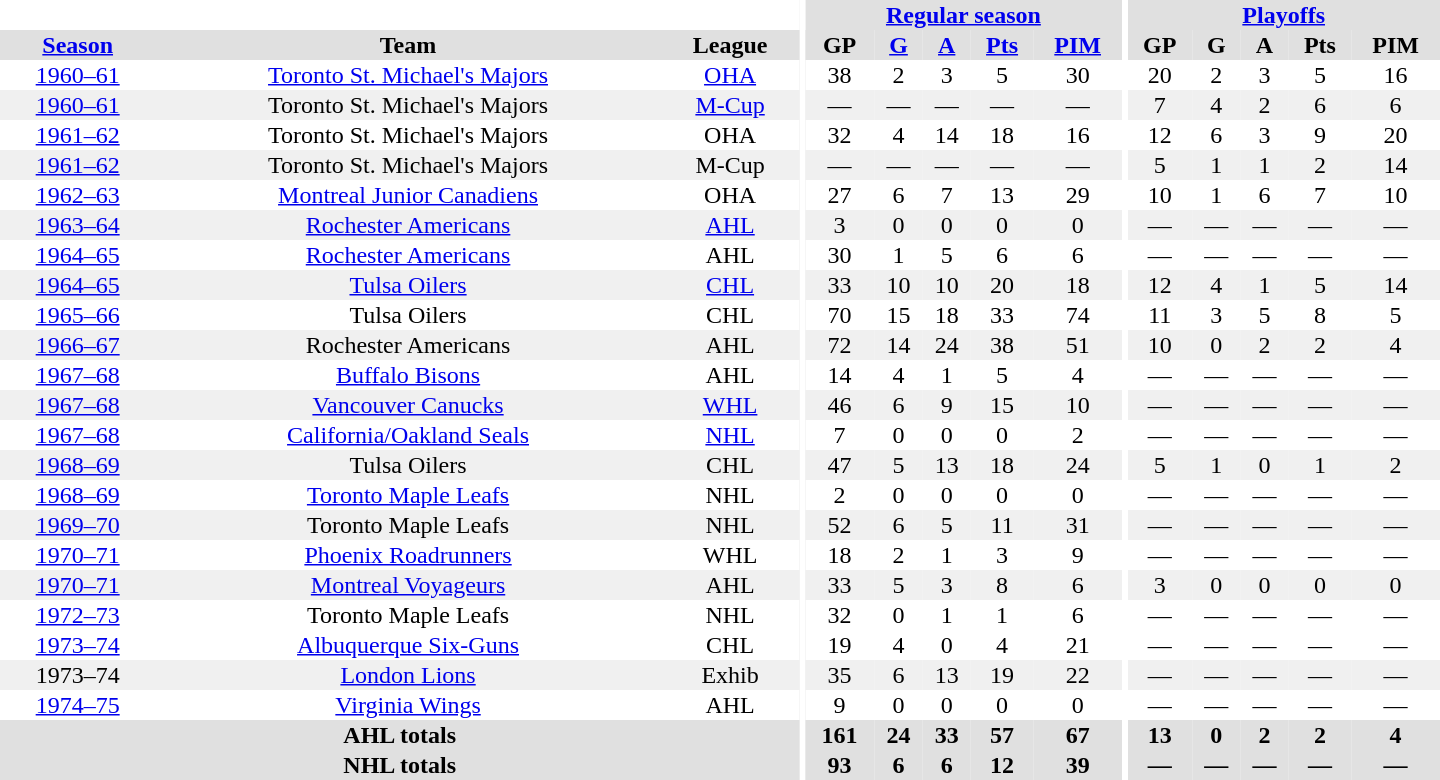<table border="0" cellpadding="1" cellspacing="0" style="text-align:center; width:60em">
<tr bgcolor="#e0e0e0">
<th colspan="3" bgcolor="#ffffff"></th>
<th rowspan="100" bgcolor="#ffffff"></th>
<th colspan="5"><a href='#'>Regular season</a></th>
<th rowspan="100" bgcolor="#ffffff"></th>
<th colspan="5"><a href='#'>Playoffs</a></th>
</tr>
<tr bgcolor="#e0e0e0">
<th><a href='#'>Season</a></th>
<th>Team</th>
<th>League</th>
<th>GP</th>
<th><a href='#'>G</a></th>
<th><a href='#'>A</a></th>
<th><a href='#'>Pts</a></th>
<th><a href='#'>PIM</a></th>
<th>GP</th>
<th>G</th>
<th>A</th>
<th>Pts</th>
<th>PIM</th>
</tr>
<tr>
<td><a href='#'>1960–61</a></td>
<td><a href='#'>Toronto St. Michael's Majors</a></td>
<td><a href='#'>OHA</a></td>
<td>38</td>
<td>2</td>
<td>3</td>
<td>5</td>
<td>30</td>
<td>20</td>
<td>2</td>
<td>3</td>
<td>5</td>
<td>16</td>
</tr>
<tr bgcolor="#f0f0f0">
<td><a href='#'>1960–61</a></td>
<td>Toronto St. Michael's Majors</td>
<td><a href='#'>M-Cup</a></td>
<td>—</td>
<td>—</td>
<td>—</td>
<td>—</td>
<td>—</td>
<td>7</td>
<td>4</td>
<td>2</td>
<td>6</td>
<td>6</td>
</tr>
<tr>
<td><a href='#'>1961–62</a></td>
<td>Toronto St. Michael's Majors</td>
<td>OHA</td>
<td>32</td>
<td>4</td>
<td>14</td>
<td>18</td>
<td>16</td>
<td>12</td>
<td>6</td>
<td>3</td>
<td>9</td>
<td>20</td>
</tr>
<tr bgcolor="#f0f0f0">
<td><a href='#'>1961–62</a></td>
<td>Toronto St. Michael's Majors</td>
<td>M-Cup</td>
<td>—</td>
<td>—</td>
<td>—</td>
<td>—</td>
<td>—</td>
<td>5</td>
<td>1</td>
<td>1</td>
<td>2</td>
<td>14</td>
</tr>
<tr>
<td><a href='#'>1962–63</a></td>
<td><a href='#'>Montreal Junior Canadiens</a></td>
<td>OHA</td>
<td>27</td>
<td>6</td>
<td>7</td>
<td>13</td>
<td>29</td>
<td>10</td>
<td>1</td>
<td>6</td>
<td>7</td>
<td>10</td>
</tr>
<tr bgcolor="#f0f0f0">
<td><a href='#'>1963–64</a></td>
<td><a href='#'>Rochester Americans</a></td>
<td><a href='#'>AHL</a></td>
<td>3</td>
<td>0</td>
<td>0</td>
<td>0</td>
<td>0</td>
<td>—</td>
<td>—</td>
<td>—</td>
<td>—</td>
<td>—</td>
</tr>
<tr>
<td><a href='#'>1964–65</a></td>
<td><a href='#'>Rochester Americans</a></td>
<td>AHL</td>
<td>30</td>
<td>1</td>
<td>5</td>
<td>6</td>
<td>6</td>
<td>—</td>
<td>—</td>
<td>—</td>
<td>—</td>
<td>—</td>
</tr>
<tr bgcolor="#f0f0f0">
<td><a href='#'>1964–65</a></td>
<td><a href='#'>Tulsa Oilers</a></td>
<td><a href='#'>CHL</a></td>
<td>33</td>
<td>10</td>
<td>10</td>
<td>20</td>
<td>18</td>
<td>12</td>
<td>4</td>
<td>1</td>
<td>5</td>
<td>14</td>
</tr>
<tr>
<td><a href='#'>1965–66</a></td>
<td>Tulsa Oilers</td>
<td>CHL</td>
<td>70</td>
<td>15</td>
<td>18</td>
<td>33</td>
<td>74</td>
<td>11</td>
<td>3</td>
<td>5</td>
<td>8</td>
<td>5</td>
</tr>
<tr bgcolor="#f0f0f0">
<td><a href='#'>1966–67</a></td>
<td>Rochester Americans</td>
<td>AHL</td>
<td>72</td>
<td>14</td>
<td>24</td>
<td>38</td>
<td>51</td>
<td>10</td>
<td>0</td>
<td>2</td>
<td>2</td>
<td>4</td>
</tr>
<tr>
<td><a href='#'>1967–68</a></td>
<td><a href='#'>Buffalo Bisons</a></td>
<td>AHL</td>
<td>14</td>
<td>4</td>
<td>1</td>
<td>5</td>
<td>4</td>
<td>—</td>
<td>—</td>
<td>—</td>
<td>—</td>
<td>—</td>
</tr>
<tr bgcolor="#f0f0f0">
<td><a href='#'>1967–68</a></td>
<td><a href='#'>Vancouver Canucks</a></td>
<td><a href='#'>WHL</a></td>
<td>46</td>
<td>6</td>
<td>9</td>
<td>15</td>
<td>10</td>
<td>—</td>
<td>—</td>
<td>—</td>
<td>—</td>
<td>—</td>
</tr>
<tr>
<td><a href='#'>1967–68</a></td>
<td><a href='#'>California/Oakland Seals</a></td>
<td><a href='#'>NHL</a></td>
<td>7</td>
<td>0</td>
<td>0</td>
<td>0</td>
<td>2</td>
<td>—</td>
<td>—</td>
<td>—</td>
<td>—</td>
<td>—</td>
</tr>
<tr bgcolor="#f0f0f0">
<td><a href='#'>1968–69</a></td>
<td>Tulsa Oilers</td>
<td>CHL</td>
<td>47</td>
<td>5</td>
<td>13</td>
<td>18</td>
<td>24</td>
<td>5</td>
<td>1</td>
<td>0</td>
<td>1</td>
<td>2</td>
</tr>
<tr>
<td><a href='#'>1968–69</a></td>
<td><a href='#'>Toronto Maple Leafs</a></td>
<td>NHL</td>
<td>2</td>
<td>0</td>
<td>0</td>
<td>0</td>
<td>0</td>
<td>—</td>
<td>—</td>
<td>—</td>
<td>—</td>
<td>—</td>
</tr>
<tr bgcolor="#f0f0f0">
<td><a href='#'>1969–70</a></td>
<td>Toronto Maple Leafs</td>
<td>NHL</td>
<td>52</td>
<td>6</td>
<td>5</td>
<td>11</td>
<td>31</td>
<td>—</td>
<td>—</td>
<td>—</td>
<td>—</td>
<td>—</td>
</tr>
<tr>
<td><a href='#'>1970–71</a></td>
<td><a href='#'>Phoenix Roadrunners</a></td>
<td>WHL</td>
<td>18</td>
<td>2</td>
<td>1</td>
<td>3</td>
<td>9</td>
<td>—</td>
<td>—</td>
<td>—</td>
<td>—</td>
<td>—</td>
</tr>
<tr bgcolor="#f0f0f0">
<td><a href='#'>1970–71</a></td>
<td><a href='#'>Montreal Voyageurs</a></td>
<td>AHL</td>
<td>33</td>
<td>5</td>
<td>3</td>
<td>8</td>
<td>6</td>
<td>3</td>
<td>0</td>
<td>0</td>
<td>0</td>
<td>0</td>
</tr>
<tr>
<td><a href='#'>1972–73</a></td>
<td>Toronto Maple Leafs</td>
<td>NHL</td>
<td>32</td>
<td>0</td>
<td>1</td>
<td>1</td>
<td>6</td>
<td>—</td>
<td>—</td>
<td>—</td>
<td>—</td>
<td>—</td>
</tr>
<tr>
<td><a href='#'>1973–74</a></td>
<td><a href='#'>Albuquerque Six-Guns</a></td>
<td>CHL</td>
<td>19</td>
<td>4</td>
<td>0</td>
<td>4</td>
<td>21</td>
<td>—</td>
<td>—</td>
<td>—</td>
<td>—</td>
<td>—</td>
</tr>
<tr bgcolor="#f0f0f0">
<td>1973–74</td>
<td><a href='#'>London Lions</a></td>
<td>Exhib</td>
<td>35</td>
<td>6</td>
<td>13</td>
<td>19</td>
<td>22</td>
<td>—</td>
<td>—</td>
<td>—</td>
<td>—</td>
<td>—</td>
</tr>
<tr>
<td><a href='#'>1974–75</a></td>
<td><a href='#'>Virginia Wings</a></td>
<td>AHL</td>
<td>9</td>
<td>0</td>
<td>0</td>
<td>0</td>
<td>0</td>
<td>—</td>
<td>—</td>
<td>—</td>
<td>—</td>
<td>—</td>
</tr>
<tr bgcolor="#e0e0e0">
<th colspan="3">AHL totals</th>
<th>161</th>
<th>24</th>
<th>33</th>
<th>57</th>
<th>67</th>
<th>13</th>
<th>0</th>
<th>2</th>
<th>2</th>
<th>4</th>
</tr>
<tr bgcolor="#e0e0e0">
<th colspan="3">NHL totals</th>
<th>93</th>
<th>6</th>
<th>6</th>
<th>12</th>
<th>39</th>
<th>—</th>
<th>—</th>
<th>—</th>
<th>—</th>
<th>—</th>
</tr>
</table>
